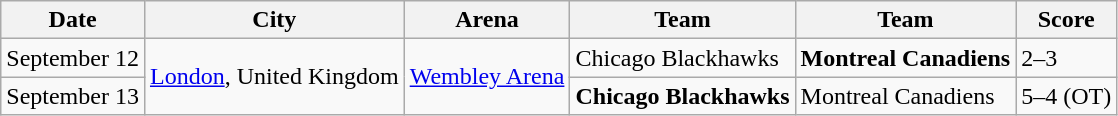<table class="wikitable">
<tr>
<th>Date</th>
<th>City</th>
<th>Arena</th>
<th>Team</th>
<th>Team</th>
<th>Score</th>
</tr>
<tr>
<td>September 12</td>
<td rowspan="2"><a href='#'>London</a>, United Kingdom</td>
<td rowspan="2"><a href='#'>Wembley Arena</a></td>
<td>Chicago Blackhawks</td>
<td><strong>Montreal Canadiens</strong></td>
<td>2–3</td>
</tr>
<tr>
<td>September 13</td>
<td><strong>Chicago Blackhawks</strong></td>
<td>Montreal Canadiens</td>
<td>5–4 (OT)</td>
</tr>
</table>
